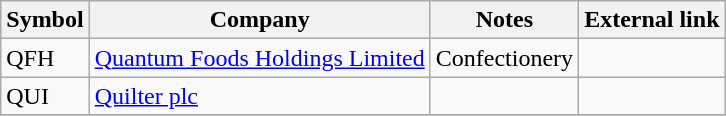<table class="wikitable sortable">
<tr>
<th>Symbol</th>
<th>Company</th>
<th>Notes</th>
<th>External link</th>
</tr>
<tr>
<td>QFH</td>
<td><a href='#'>Quantum Foods Holdings Limited</a></td>
<td>Confectionery</td>
<td></td>
</tr>
<tr>
<td>QUI</td>
<td><a href='#'>Quilter plc</a></td>
<td></td>
<td></td>
</tr>
<tr>
</tr>
</table>
